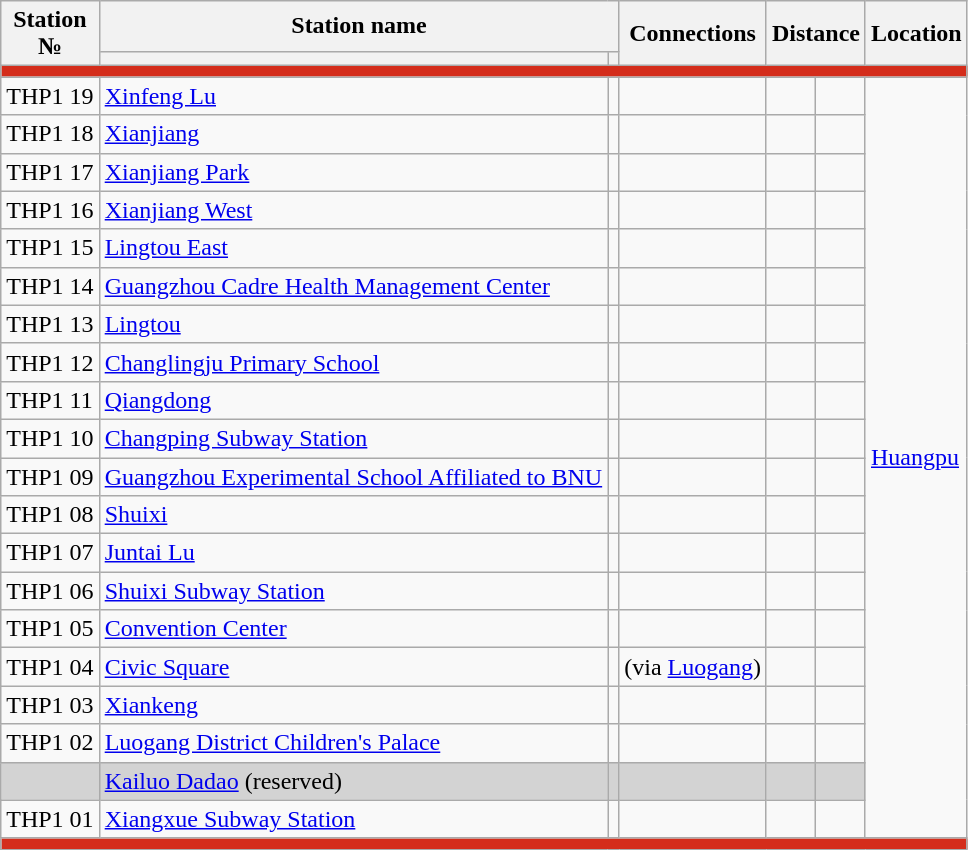<table class="wikitable">
<tr>
<th rowspan="2">Station<br>№</th>
<th colspan="2">Station name</th>
<th rowspan="2">Connections</th>
<th colspan="2" rowspan="2">Distance<br></th>
<th rowspan="2">Location</th>
</tr>
<tr>
<th></th>
<th></th>
</tr>
<tr style = "background:#d42d1b; height: 2pt">
<td colspan="7"></td>
</tr>
<tr>
<td>THP1 19</td>
<td><a href='#'>Xinfeng Lu</a></td>
<td></td>
<td></td>
<td></td>
<td></td>
<td rowspan="20"><a href='#'>Huangpu</a></td>
</tr>
<tr>
<td>THP1 18</td>
<td><a href='#'>Xianjiang</a></td>
<td></td>
<td></td>
<td></td>
<td></td>
</tr>
<tr>
<td>THP1 17</td>
<td><a href='#'>Xianjiang Park</a></td>
<td></td>
<td></td>
<td></td>
<td></td>
</tr>
<tr>
<td>THP1 16</td>
<td><a href='#'>Xianjiang West</a></td>
<td></td>
<td></td>
<td></td>
<td></td>
</tr>
<tr>
<td>THP1 15</td>
<td><a href='#'>Lingtou East</a></td>
<td></td>
<td></td>
<td></td>
<td></td>
</tr>
<tr>
<td>THP1 14</td>
<td><a href='#'>Guangzhou Cadre Health Management Center</a></td>
<td></td>
<td></td>
<td></td>
<td></td>
</tr>
<tr>
<td>THP1 13</td>
<td><a href='#'>Lingtou</a></td>
<td></td>
<td></td>
<td></td>
<td></td>
</tr>
<tr>
<td>THP1 12</td>
<td><a href='#'>Changlingju Primary School</a></td>
<td></td>
<td></td>
<td></td>
<td></td>
</tr>
<tr>
<td>THP1 11</td>
<td><a href='#'>Qiangdong</a></td>
<td></td>
<td></td>
<td></td>
<td></td>
</tr>
<tr>
<td>THP1 10</td>
<td><a href='#'>Changping Subway Station</a></td>
<td></td>
<td> </td>
<td></td>
<td></td>
</tr>
<tr>
<td>THP1 09</td>
<td><a href='#'>Guangzhou Experimental School Affiliated to BNU</a></td>
<td></td>
<td></td>
<td></td>
<td></td>
</tr>
<tr>
<td>THP1 08</td>
<td><a href='#'>Shuixi</a></td>
<td></td>
<td></td>
<td></td>
<td></td>
</tr>
<tr>
<td>THP1 07</td>
<td><a href='#'>Juntai Lu</a></td>
<td></td>
<td></td>
<td></td>
<td></td>
</tr>
<tr>
<td>THP1 06</td>
<td><a href='#'>Shuixi Subway Station</a></td>
<td></td>
<td>  </td>
<td></td>
<td></td>
</tr>
<tr>
<td>THP1 05</td>
<td><a href='#'>Convention Center</a></td>
<td></td>
<td></td>
<td></td>
<td></td>
</tr>
<tr>
<td>THP1 04</td>
<td><a href='#'>Civic Square</a></td>
<td></td>
<td>   (via <a href='#'>Luogang</a>)</td>
<td></td>
<td></td>
</tr>
<tr>
<td>THP1 03</td>
<td><a href='#'>Xiankeng</a></td>
<td></td>
<td></td>
<td></td>
<td></td>
</tr>
<tr>
<td>THP1 02</td>
<td><a href='#'>Luogang District Children's Palace</a></td>
<td></td>
<td></td>
<td></td>
<td></td>
</tr>
<tr bgcolor="lightgrey">
<td></td>
<td><a href='#'>Kailuo Dadao</a> (reserved)</td>
<td></td>
<td></td>
<td></td>
<td></td>
</tr>
<tr>
<td>THP1 01</td>
<td><a href='#'>Xiangxue Subway Station</a></td>
<td></td>
<td>  </td>
<td></td>
<td></td>
</tr>
<tr style = "background:#d42d1b; height: 2pt">
<td colspan="7"></td>
</tr>
</table>
